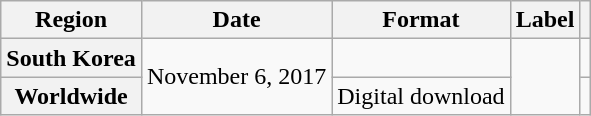<table class="wikitable plainrowheaders">
<tr>
<th>Region</th>
<th>Date</th>
<th>Format</th>
<th>Label</th>
<th></th>
</tr>
<tr>
<th scope="row">South Korea</th>
<td rowspan="2">November 6, 2017</td>
<td></td>
<td rowspan="2"></td>
<td align="center"></td>
</tr>
<tr>
<th scope="row">Worldwide</th>
<td>Digital download</td>
<td align="center"></td>
</tr>
</table>
